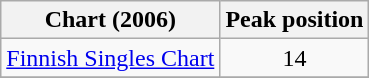<table class="wikitable sortable">
<tr>
<th align="left">Chart (2006)</th>
<th align="left">Peak position</th>
</tr>
<tr>
<td align="left"><a href='#'>Finnish Singles Chart</a></td>
<td align="center">14</td>
</tr>
<tr>
</tr>
</table>
